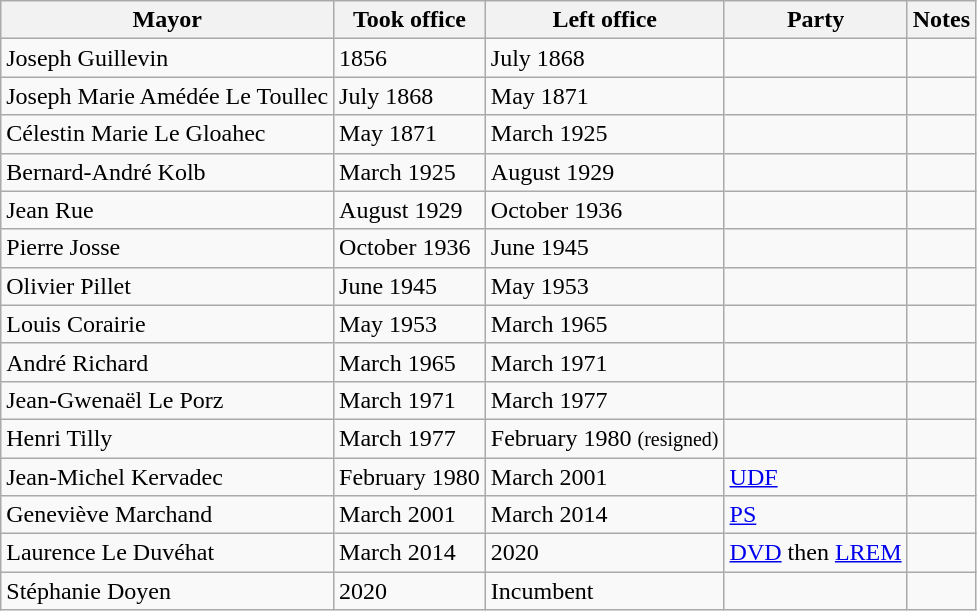<table class="wikitable">
<tr>
<th>Mayor</th>
<th>Took office</th>
<th>Left office</th>
<th>Party</th>
<th>Notes</th>
</tr>
<tr>
<td>Joseph Guillevin</td>
<td>1856</td>
<td>July 1868</td>
<td></td>
<td></td>
</tr>
<tr>
<td>Joseph Marie Amédée Le Toullec</td>
<td>July 1868</td>
<td>May 1871</td>
<td></td>
<td></td>
</tr>
<tr>
<td>Célestin Marie Le Gloahec</td>
<td>May 1871</td>
<td>March 1925</td>
<td></td>
<td></td>
</tr>
<tr>
<td>Bernard-André Kolb</td>
<td>March 1925</td>
<td>August 1929</td>
<td></td>
<td></td>
</tr>
<tr>
<td>Jean Rue</td>
<td>August 1929</td>
<td>October 1936</td>
<td></td>
<td></td>
</tr>
<tr>
<td>Pierre Josse</td>
<td>October 1936</td>
<td>June 1945</td>
<td></td>
<td></td>
</tr>
<tr>
<td>Olivier Pillet</td>
<td>June 1945</td>
<td>May 1953</td>
<td></td>
<td></td>
</tr>
<tr>
<td>Louis Corairie</td>
<td>May 1953</td>
<td>March 1965</td>
<td></td>
<td></td>
</tr>
<tr>
<td>André Richard</td>
<td>March 1965</td>
<td>March 1971</td>
<td></td>
<td></td>
</tr>
<tr>
<td>Jean-Gwenaël Le Porz</td>
<td>March 1971</td>
<td>March 1977</td>
<td></td>
<td></td>
</tr>
<tr>
<td>Henri Tilly</td>
<td>March 1977</td>
<td>February 1980 <small>(resigned)</small></td>
<td></td>
<td></td>
</tr>
<tr>
<td>Jean-Michel Kervadec</td>
<td>February 1980</td>
<td>March 2001</td>
<td><a href='#'>UDF</a></td>
<td></td>
</tr>
<tr>
<td>Geneviève Marchand</td>
<td>March 2001</td>
<td>March 2014</td>
<td><a href='#'>PS</a></td>
<td></td>
</tr>
<tr>
<td>Laurence Le Duvéhat</td>
<td>March 2014</td>
<td>2020</td>
<td><a href='#'>DVD</a> then <a href='#'>LREM</a></td>
<td></td>
</tr>
<tr>
<td>Stéphanie Doyen</td>
<td>2020</td>
<td>Incumbent</td>
<td></td>
<td></td>
</tr>
</table>
